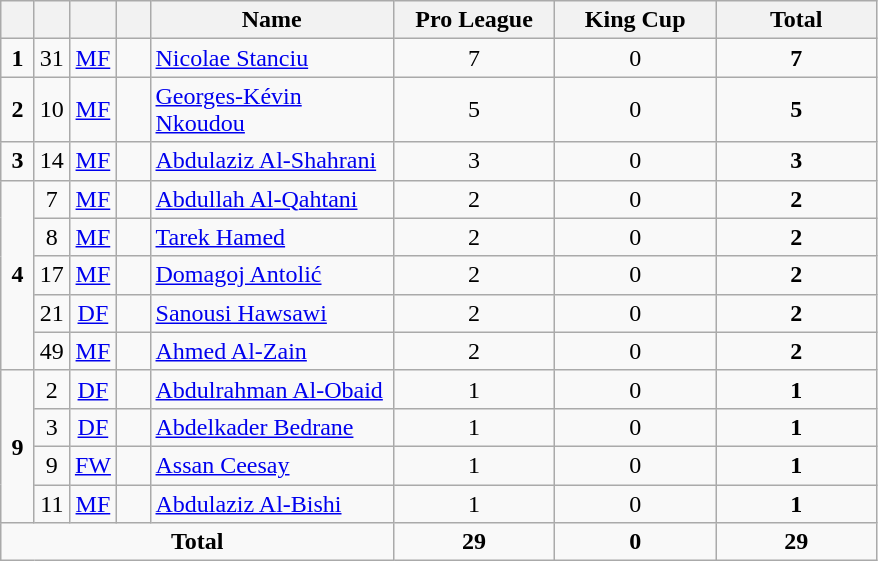<table class="wikitable" style="text-align:center">
<tr>
<th width=15></th>
<th width=15></th>
<th width=15></th>
<th width=15></th>
<th width=155>Name</th>
<th width=100>Pro League</th>
<th width=100>King Cup</th>
<th width=100>Total</th>
</tr>
<tr>
<td><strong>1</strong></td>
<td>31</td>
<td><a href='#'>MF</a></td>
<td></td>
<td align=left><a href='#'>Nicolae Stanciu</a></td>
<td>7</td>
<td>0</td>
<td><strong>7</strong></td>
</tr>
<tr>
<td><strong>2</strong></td>
<td>10</td>
<td><a href='#'>MF</a></td>
<td></td>
<td align=left><a href='#'>Georges-Kévin Nkoudou</a></td>
<td>5</td>
<td>0</td>
<td><strong>5</strong></td>
</tr>
<tr>
<td><strong>3</strong></td>
<td>14</td>
<td><a href='#'>MF</a></td>
<td></td>
<td align=left><a href='#'>Abdulaziz Al-Shahrani</a></td>
<td>3</td>
<td>0</td>
<td><strong>3</strong></td>
</tr>
<tr>
<td rowspan=5><strong>4</strong></td>
<td>7</td>
<td><a href='#'>MF</a></td>
<td></td>
<td align=left><a href='#'>Abdullah Al-Qahtani</a></td>
<td>2</td>
<td>0</td>
<td><strong>2</strong></td>
</tr>
<tr>
<td>8</td>
<td><a href='#'>MF</a></td>
<td></td>
<td align=left><a href='#'>Tarek Hamed</a></td>
<td>2</td>
<td>0</td>
<td><strong>2</strong></td>
</tr>
<tr>
<td>17</td>
<td><a href='#'>MF</a></td>
<td></td>
<td align=left><a href='#'>Domagoj Antolić</a></td>
<td>2</td>
<td>0</td>
<td><strong>2</strong></td>
</tr>
<tr>
<td>21</td>
<td><a href='#'>DF</a></td>
<td></td>
<td align=left><a href='#'>Sanousi Hawsawi</a></td>
<td>2</td>
<td>0</td>
<td><strong>2</strong></td>
</tr>
<tr>
<td>49</td>
<td><a href='#'>MF</a></td>
<td></td>
<td align=left><a href='#'>Ahmed Al-Zain</a></td>
<td>2</td>
<td>0</td>
<td><strong>2</strong></td>
</tr>
<tr>
<td rowspan=4><strong>9</strong></td>
<td>2</td>
<td><a href='#'>DF</a></td>
<td></td>
<td align=left><a href='#'>Abdulrahman Al-Obaid</a></td>
<td>1</td>
<td>0</td>
<td><strong>1</strong></td>
</tr>
<tr>
<td>3</td>
<td><a href='#'>DF</a></td>
<td></td>
<td align=left><a href='#'>Abdelkader Bedrane</a></td>
<td>1</td>
<td>0</td>
<td><strong>1</strong></td>
</tr>
<tr>
<td>9</td>
<td><a href='#'>FW</a></td>
<td></td>
<td align=left><a href='#'>Assan Ceesay</a></td>
<td>1</td>
<td>0</td>
<td><strong>1</strong></td>
</tr>
<tr>
<td>11</td>
<td><a href='#'>MF</a></td>
<td></td>
<td align=left><a href='#'>Abdulaziz Al-Bishi</a></td>
<td>1</td>
<td>0</td>
<td><strong>1</strong></td>
</tr>
<tr>
<td colspan=5><strong>Total</strong></td>
<td><strong>29</strong></td>
<td><strong>0</strong></td>
<td><strong>29</strong></td>
</tr>
</table>
